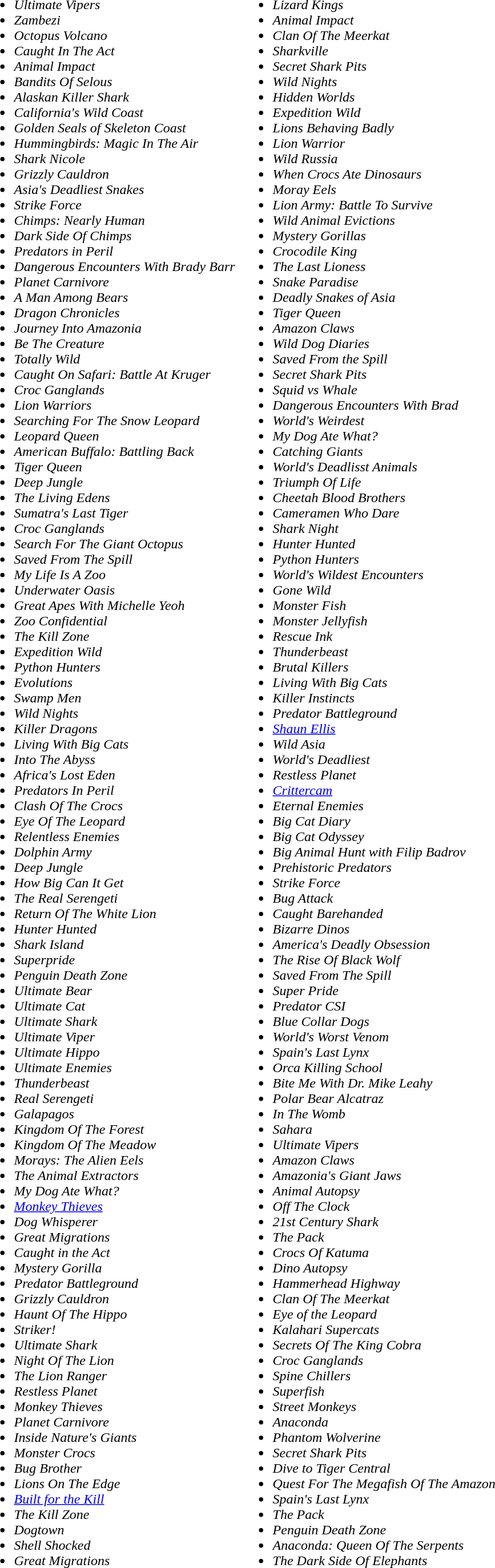<table>
<tr>
<td valign="top"><br><ul><li><em>Ultimate Vipers</em></li><li><em>Zambezi</em></li><li><em>Octopus Volcano</em></li><li><em>Caught In The Act</em></li><li><em>Animal Impact</em></li><li><em>Bandits Of Selous</em></li><li><em>Alaskan Killer Shark</em></li><li><em>California's Wild Coast</em></li><li><em>Golden Seals of Skeleton Coast</em></li><li><em>Hummingbirds: Magic In The Air</em></li><li><em>Shark Nicole</em></li><li><em>Grizzly Cauldron</em></li><li><em>Asia's Deadliest Snakes</em></li><li><em>Strike Force</em></li><li><em>Chimps: Nearly Human</em></li><li><em>Dark Side Of Chimps</em></li><li><em>Predators in Peril</em></li><li><em>Dangerous Encounters With Brady Barr</em></li><li><em>Planet Carnivore</em></li><li><em>A Man Among Bears</em></li><li><em>Dragon Chronicles</em></li><li><em>Journey Into Amazonia</em></li><li><em>Be The Creature</em></li><li><em>Totally Wild</em></li><li><em>Caught On Safari: Battle At Kruger</em></li><li><em>Croc Ganglands</em></li><li><em>Lion Warriors</em></li><li><em>Searching For The Snow Leopard</em></li><li><em>Leopard Queen</em></li><li><em>American Buffalo: Battling Back</em></li><li><em>Tiger Queen</em></li><li><em>Deep Jungle</em></li><li><em>The Living Edens</em></li><li><em>Sumatra's Last Tiger</em></li><li><em>Croc Ganglands</em></li><li><em>Search For The Giant Octopus</em></li><li><em>Saved From The Spill</em></li><li><em>My Life Is A Zoo</em></li><li><em>Underwater Oasis</em></li><li><em>Great Apes With Michelle Yeoh</em></li><li><em>Zoo Confidential</em></li><li><em>The Kill Zone</em></li><li><em>Expedition Wild</em></li><li><em>Python Hunters</em></li><li><em>Evolutions</em></li><li><em>Swamp Men</em></li><li><em>Wild Nights</em></li><li><em>Killer Dragons</em></li><li><em>Living With Big Cats</em></li><li><em>Into The Abyss</em></li><li><em>Africa's Lost Eden</em></li><li><em>Predators In Peril</em></li><li><em>Clash Of The Crocs</em></li><li><em>Eye Of The Leopard</em></li><li><em>Relentless Enemies</em></li><li><em>Dolphin Army</em></li><li><em>Deep Jungle</em></li><li><em>How Big Can It Get</em></li><li><em>The Real Serengeti</em></li><li><em>Return Of The White Lion</em></li><li><em>Hunter Hunted</em></li><li><em>Shark Island</em></li><li><em>Superpride</em></li><li><em>Penguin Death Zone</em></li><li><em>Ultimate Bear</em></li><li><em>Ultimate Cat</em></li><li><em>Ultimate Shark</em></li><li><em>Ultimate Viper</em></li><li><em>Ultimate Hippo</em></li><li><em>Ultimate Enemies</em></li><li><em>Thunderbeast</em></li><li><em>Real Serengeti</em></li><li><em>Galapagos</em></li><li><em>Kingdom Of The Forest</em></li><li><em>Kingdom Of The Meadow</em></li><li><em>Morays: The Alien Eels</em></li><li><em>The Animal Extractors</em></li><li><em>My Dog Ate What?</em></li><li><em><a href='#'>Monkey Thieves</a></em></li><li><em>Dog Whisperer</em></li><li><em>Great Migrations</em></li><li><em>Caught in the Act</em></li><li><em>Mystery Gorilla</em></li><li><em>Predator Battleground</em></li><li><em>Grizzly Cauldron</em></li><li><em>Haunt Of The Hippo</em></li><li><em>Striker!</em></li><li><em>Ultimate Shark</em></li><li><em>Night Of The Lion</em></li><li><em>The Lion Ranger</em></li><li><em>Restless Planet</em></li><li><em>Monkey Thieves</em></li><li><em>Planet Carnivore</em></li><li><em>Inside Nature's Giants</em></li><li><em>Monster Crocs</em></li><li><em>Bug Brother</em></li><li><em>Lions On The Edge</em></li><li><em><a href='#'>Built for the Kill</a></em></li><li><em>The Kill Zone</em></li><li><em>Dogtown</em></li><li><em>Shell Shocked</em></li><li><em>Great Migrations</em></li></ul></td>
<td valign="top"><br><ul><li><em>Lizard Kings</em></li><li><em>Animal Impact</em></li><li><em>Clan Of The Meerkat</em></li><li><em>Sharkville</em></li><li><em>Secret Shark Pits</em></li><li><em>Wild Nights</em></li><li><em>Hidden Worlds</em></li><li><em>Expedition Wild</em></li><li><em>Lions Behaving Badly</em></li><li><em>Lion Warrior</em></li><li><em>Wild Russia</em></li><li><em>When Crocs Ate Dinosaurs</em></li><li><em>Moray Eels</em></li><li><em>Lion Army: Battle To Survive</em></li><li><em>Wild Animal Evictions</em></li><li><em>Mystery Gorillas</em></li><li><em>Crocodile King</em></li><li><em>The Last Lioness</em></li><li><em>Snake Paradise</em></li><li><em>Deadly Snakes of Asia</em></li><li><em>Tiger Queen</em></li><li><em>Amazon Claws</em></li><li><em>Wild Dog Diaries</em></li><li><em>Saved From the Spill</em></li><li><em>Secret Shark Pits</em></li><li><em>Squid vs Whale</em></li><li><em>Dangerous Encounters With Brad</em></li><li><em>World's Weirdest</em></li><li><em>My Dog Ate What?</em></li><li><em>Catching Giants</em></li><li><em>World's Deadlisst Animals</em></li><li><em>Triumph Of Life</em></li><li><em>Cheetah Blood Brothers</em></li><li><em>Cameramen Who Dare</em></li><li><em>Shark Night</em></li><li><em>Hunter Hunted</em></li><li><em>Python Hunters</em></li><li><em>World's Wildest Encounters</em></li><li><em>Gone Wild</em></li><li><em>Monster Fish</em></li><li><em>Monster Jellyfish</em></li><li><em>Rescue Ink</em></li><li><em>Thunderbeast</em></li><li><em>Brutal Killers</em></li><li><em>Living With Big Cats</em></li><li><em>Killer Instincts</em></li><li><em>Predator Battleground</em></li><li><em><a href='#'>Shaun Ellis</a></em></li><li><em>Wild Asia</em></li><li><em>World's Deadliest</em></li><li><em>Restless Planet</em></li><li><em><a href='#'>Crittercam</a></em></li><li><em>Eternal Enemies</em></li><li><em>Big Cat Diary</em></li><li><em>Big Cat Odyssey</em></li><li><em>Big Animal Hunt with Filip Badrov</em></li><li><em>Prehistoric Predators</em></li><li><em>Strike Force</em></li><li><em>Bug Attack</em></li><li><em>Caught Barehanded</em></li><li><em>Bizarre Dinos</em></li><li><em>America's Deadly Obsession</em></li><li><em>The Rise Of Black Wolf</em></li><li><em>Saved From The Spill</em></li><li><em>Super Pride</em></li><li><em>Predator CSI</em></li><li><em>Blue Collar Dogs</em></li><li><em>World's Worst Venom</em></li><li><em>Spain's Last Lynx</em></li><li><em>Orca Killing School</em></li><li><em>Bite Me With Dr. Mike Leahy</em></li><li><em>Polar Bear Alcatraz</em></li><li><em>In The Womb</em></li><li><em>Sahara</em></li><li><em>Ultimate Vipers</em></li><li><em>Amazon Claws</em></li><li><em>Amazonia's Giant Jaws</em></li><li><em>Animal Autopsy</em></li><li><em>Off The Clock</em></li><li><em>21st Century Shark</em></li><li><em>The Pack</em></li><li><em>Crocs Of Katuma</em></li><li><em>Dino Autopsy</em></li><li><em>Hammerhead Highway</em></li><li><em>Clan Of The Meerkat</em></li><li><em>Eye of the Leopard</em></li><li><em>Kalahari Supercats</em></li><li><em>Secrets Of The King Cobra</em></li><li><em>Croc Ganglands</em></li><li><em>Spine Chillers</em></li><li><em>Superfish</em></li><li><em>Street Monkeys</em></li><li><em>Anaconda</em></li><li><em>Phantom Wolverine</em></li><li><em>Secret Shark Pits</em></li><li><em>Dive to Tiger Central</em></li><li><em>Quest For The Megafish Of The Amazon</em></li><li><em>Spain's Last Lynx</em></li><li><em>The Pack</em></li><li><em>Penguin Death Zone</em></li><li><em>Anaconda: Queen Of The Serpents</em></li><li><em>The Dark Side Of Elephants</em></li></ul></td>
</tr>
</table>
